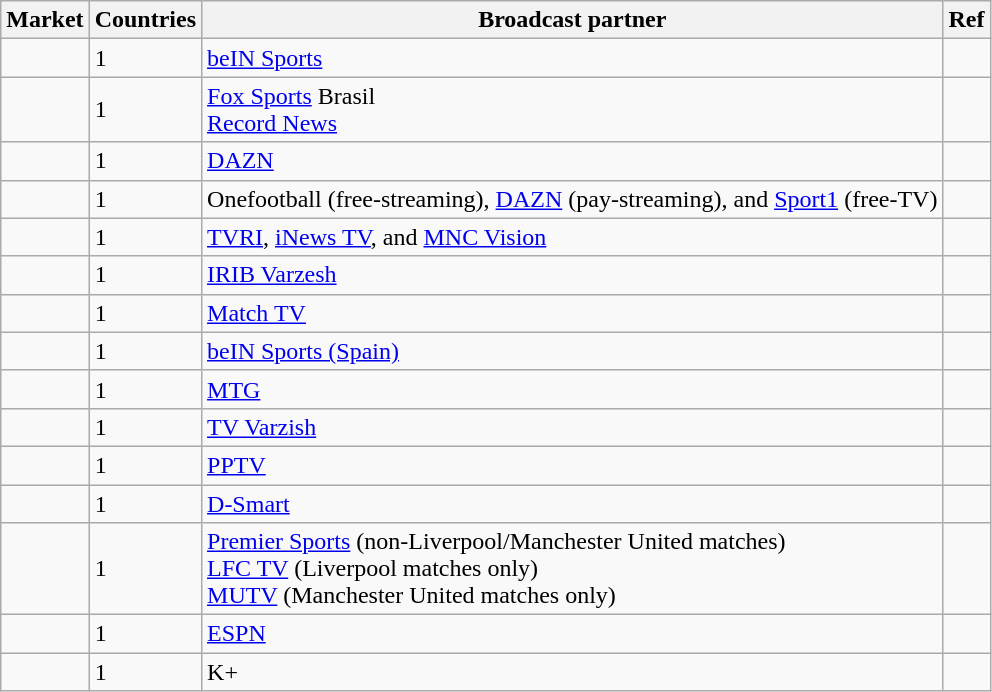<table class="wikitable">
<tr>
<th>Market</th>
<th>Countries</th>
<th>Broadcast partner</th>
<th>Ref</th>
</tr>
<tr>
<td></td>
<td>1</td>
<td><a href='#'>beIN Sports</a></td>
<td></td>
</tr>
<tr>
<td></td>
<td>1</td>
<td><a href='#'>Fox Sports</a> Brasil<br><a href='#'>Record News</a></td>
<td></td>
</tr>
<tr>
<td></td>
<td>1</td>
<td><a href='#'>DAZN</a></td>
<td></td>
</tr>
<tr>
<td></td>
<td>1</td>
<td>Onefootball (free-streaming), <a href='#'>DAZN</a> (pay-streaming), and <a href='#'>Sport1</a> (free-TV)</td>
<td></td>
</tr>
<tr>
<td></td>
<td>1</td>
<td><a href='#'>TVRI</a>, <a href='#'>iNews TV</a>, and <a href='#'>MNC Vision</a></td>
<td></td>
</tr>
<tr>
<td></td>
<td>1</td>
<td><a href='#'>IRIB Varzesh</a></td>
<td></td>
</tr>
<tr>
<td></td>
<td>1</td>
<td><a href='#'>Match TV</a></td>
<td></td>
</tr>
<tr>
<td></td>
<td>1</td>
<td><a href='#'>beIN Sports (Spain)</a></td>
<td></td>
</tr>
<tr>
<td></td>
<td>1</td>
<td><a href='#'>MTG</a></td>
<td></td>
</tr>
<tr>
<td></td>
<td>1</td>
<td><a href='#'>TV Varzish</a></td>
<td></td>
</tr>
<tr>
<td></td>
<td>1</td>
<td><a href='#'>PPTV</a></td>
<td></td>
</tr>
<tr>
<td></td>
<td>1</td>
<td><a href='#'>D-Smart</a></td>
<td></td>
</tr>
<tr>
<td></td>
<td>1</td>
<td><a href='#'>Premier Sports</a> (non-Liverpool/Manchester United matches)<br><a href='#'>LFC TV</a> (Liverpool matches only)<br><a href='#'>MUTV</a> (Manchester United matches only)</td>
<td></td>
</tr>
<tr>
<td></td>
<td>1</td>
<td><a href='#'>ESPN</a></td>
<td></td>
</tr>
<tr>
<td></td>
<td>1</td>
<td>K+</td>
<td></td>
</tr>
</table>
